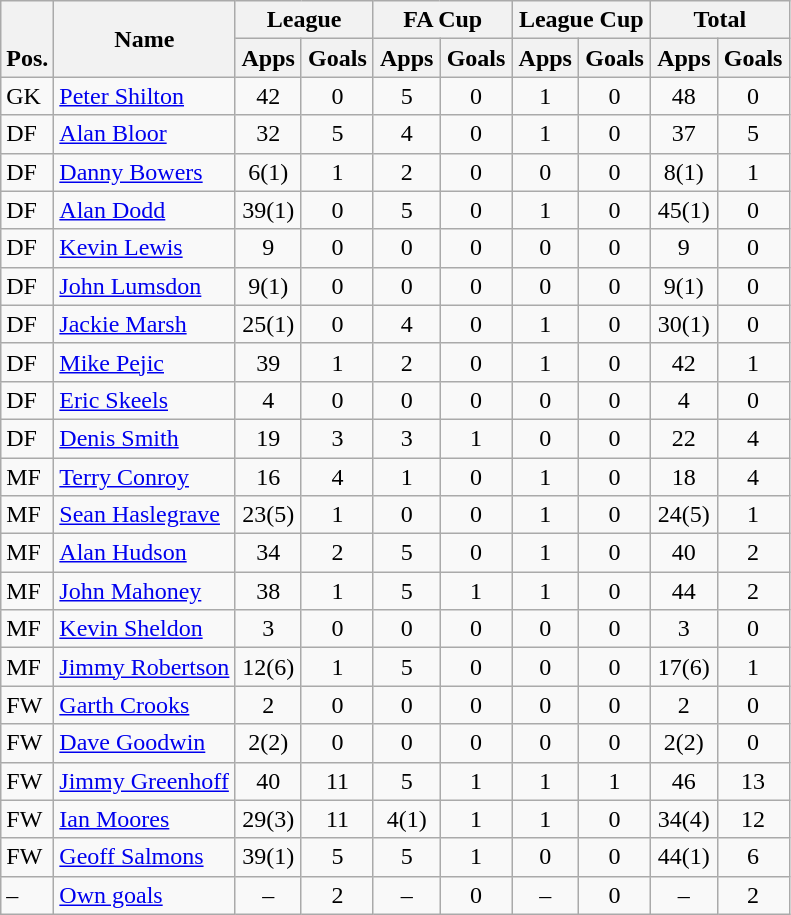<table class="wikitable" style="text-align:center">
<tr>
<th rowspan="2" valign="bottom">Pos.</th>
<th rowspan="2">Name</th>
<th colspan="2" width="85">League</th>
<th colspan="2" width="85">FA Cup</th>
<th colspan="2" width="85">League Cup</th>
<th colspan="2" width="85">Total</th>
</tr>
<tr>
<th>Apps</th>
<th>Goals</th>
<th>Apps</th>
<th>Goals</th>
<th>Apps</th>
<th>Goals</th>
<th>Apps</th>
<th>Goals</th>
</tr>
<tr>
<td align="left">GK</td>
<td align="left"> <a href='#'>Peter Shilton</a></td>
<td>42</td>
<td>0</td>
<td>5</td>
<td>0</td>
<td>1</td>
<td>0</td>
<td>48</td>
<td>0</td>
</tr>
<tr>
<td align="left">DF</td>
<td align="left"> <a href='#'>Alan Bloor</a></td>
<td>32</td>
<td>5</td>
<td>4</td>
<td>0</td>
<td>1</td>
<td>0</td>
<td>37</td>
<td>5</td>
</tr>
<tr>
<td align="left">DF</td>
<td align="left"> <a href='#'>Danny Bowers</a></td>
<td>6(1)</td>
<td>1</td>
<td>2</td>
<td>0</td>
<td>0</td>
<td>0</td>
<td>8(1)</td>
<td>1</td>
</tr>
<tr>
<td align="left">DF</td>
<td align="left"> <a href='#'>Alan Dodd</a></td>
<td>39(1)</td>
<td>0</td>
<td>5</td>
<td>0</td>
<td>1</td>
<td>0</td>
<td>45(1)</td>
<td>0</td>
</tr>
<tr>
<td align="left">DF</td>
<td align="left"> <a href='#'>Kevin Lewis</a></td>
<td>9</td>
<td>0</td>
<td>0</td>
<td>0</td>
<td>0</td>
<td>0</td>
<td>9</td>
<td>0</td>
</tr>
<tr>
<td align="left">DF</td>
<td align="left"> <a href='#'>John Lumsdon</a></td>
<td>9(1)</td>
<td>0</td>
<td>0</td>
<td>0</td>
<td>0</td>
<td>0</td>
<td>9(1)</td>
<td>0</td>
</tr>
<tr>
<td align="left">DF</td>
<td align="left"> <a href='#'>Jackie Marsh</a></td>
<td>25(1)</td>
<td>0</td>
<td>4</td>
<td>0</td>
<td>1</td>
<td>0</td>
<td>30(1)</td>
<td>0</td>
</tr>
<tr>
<td align="left">DF</td>
<td align="left"> <a href='#'>Mike Pejic</a></td>
<td>39</td>
<td>1</td>
<td>2</td>
<td>0</td>
<td>1</td>
<td>0</td>
<td>42</td>
<td>1</td>
</tr>
<tr>
<td align="left">DF</td>
<td align="left"> <a href='#'>Eric Skeels</a></td>
<td>4</td>
<td>0</td>
<td>0</td>
<td>0</td>
<td>0</td>
<td>0</td>
<td>4</td>
<td>0</td>
</tr>
<tr>
<td align="left">DF</td>
<td align="left"> <a href='#'>Denis Smith</a></td>
<td>19</td>
<td>3</td>
<td>3</td>
<td>1</td>
<td>0</td>
<td>0</td>
<td>22</td>
<td>4</td>
</tr>
<tr>
<td align="left">MF</td>
<td align="left"> <a href='#'>Terry Conroy</a></td>
<td>16</td>
<td>4</td>
<td>1</td>
<td>0</td>
<td>1</td>
<td>0</td>
<td>18</td>
<td>4</td>
</tr>
<tr>
<td align="left">MF</td>
<td align="left"> <a href='#'>Sean Haslegrave</a></td>
<td>23(5)</td>
<td>1</td>
<td>0</td>
<td>0</td>
<td>1</td>
<td>0</td>
<td>24(5)</td>
<td>1</td>
</tr>
<tr>
<td align="left">MF</td>
<td align="left"> <a href='#'>Alan Hudson</a></td>
<td>34</td>
<td>2</td>
<td>5</td>
<td>0</td>
<td>1</td>
<td>0</td>
<td>40</td>
<td>2</td>
</tr>
<tr>
<td align="left">MF</td>
<td align="left"> <a href='#'>John Mahoney</a></td>
<td>38</td>
<td>1</td>
<td>5</td>
<td>1</td>
<td>1</td>
<td>0</td>
<td>44</td>
<td>2</td>
</tr>
<tr>
<td align="left">MF</td>
<td align="left"> <a href='#'>Kevin Sheldon</a></td>
<td>3</td>
<td>0</td>
<td>0</td>
<td>0</td>
<td>0</td>
<td>0</td>
<td>3</td>
<td>0</td>
</tr>
<tr>
<td align="left">MF</td>
<td align="left"> <a href='#'>Jimmy Robertson</a></td>
<td>12(6)</td>
<td>1</td>
<td>5</td>
<td>0</td>
<td>0</td>
<td>0</td>
<td>17(6)</td>
<td>1</td>
</tr>
<tr>
<td align="left">FW</td>
<td align="left"> <a href='#'>Garth Crooks</a></td>
<td>2</td>
<td>0</td>
<td>0</td>
<td>0</td>
<td>0</td>
<td>0</td>
<td>2</td>
<td>0</td>
</tr>
<tr>
<td align="left">FW</td>
<td align="left"> <a href='#'>Dave Goodwin</a></td>
<td>2(2)</td>
<td>0</td>
<td>0</td>
<td>0</td>
<td>0</td>
<td>0</td>
<td>2(2)</td>
<td>0</td>
</tr>
<tr>
<td align="left">FW</td>
<td align="left"> <a href='#'>Jimmy Greenhoff</a></td>
<td>40</td>
<td>11</td>
<td>5</td>
<td>1</td>
<td>1</td>
<td>1</td>
<td>46</td>
<td>13</td>
</tr>
<tr>
<td align="left">FW</td>
<td align="left"> <a href='#'>Ian Moores</a></td>
<td>29(3)</td>
<td>11</td>
<td>4(1)</td>
<td>1</td>
<td>1</td>
<td>0</td>
<td>34(4)</td>
<td>12</td>
</tr>
<tr>
<td align="left">FW</td>
<td align="left"> <a href='#'>Geoff Salmons</a></td>
<td>39(1)</td>
<td>5</td>
<td>5</td>
<td>1</td>
<td>0</td>
<td>0</td>
<td>44(1)</td>
<td>6</td>
</tr>
<tr>
<td align="left">–</td>
<td align="left"><a href='#'>Own goals</a></td>
<td>–</td>
<td>2</td>
<td>–</td>
<td>0</td>
<td>–</td>
<td>0</td>
<td>–</td>
<td>2</td>
</tr>
</table>
